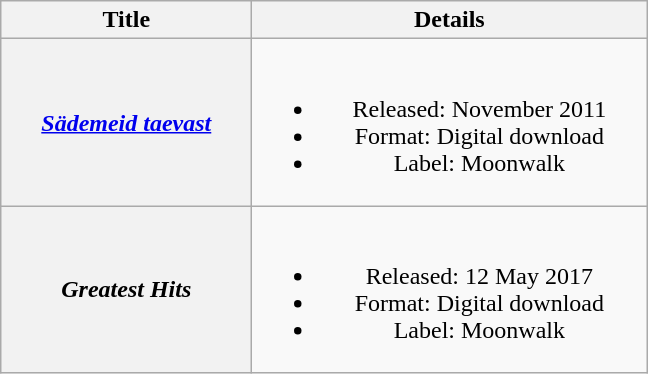<table class="wikitable plainrowheaders" style="text-align:center;" border="1">
<tr>
<th scope="col" style="width:10em;">Title</th>
<th scope="col" style="width:16em;">Details</th>
</tr>
<tr>
<th scope="row"><em><a href='#'>Sädemeid taevast</a></em></th>
<td><br><ul><li>Released: November 2011</li><li>Format: Digital download</li><li>Label: Moonwalk</li></ul></td>
</tr>
<tr>
<th scope="row"><em>Greatest Hits</em></th>
<td><br><ul><li>Released: 12 May 2017</li><li>Format: Digital download</li><li>Label: Moonwalk</li></ul></td>
</tr>
</table>
